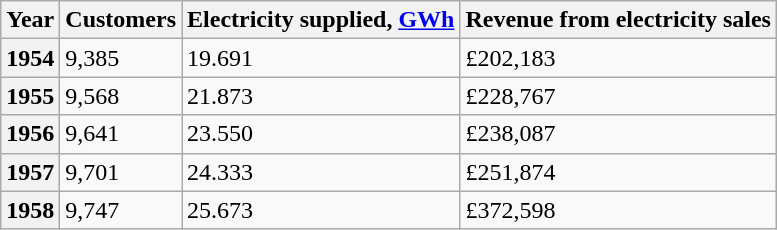<table class="wikitable">
<tr>
<th>Year</th>
<th>Customers</th>
<th>Electricity  supplied, <a href='#'>GWh</a></th>
<th>Revenue  from electricity sales</th>
</tr>
<tr>
<th>1954</th>
<td>9,385</td>
<td>19.691</td>
<td>£202,183</td>
</tr>
<tr>
<th>1955</th>
<td>9,568</td>
<td>21.873</td>
<td>£228,767</td>
</tr>
<tr>
<th>1956</th>
<td>9,641</td>
<td>23.550</td>
<td>£238,087</td>
</tr>
<tr>
<th>1957</th>
<td>9,701</td>
<td>24.333</td>
<td>£251,874</td>
</tr>
<tr>
<th>1958</th>
<td>9,747</td>
<td>25.673</td>
<td>£372,598</td>
</tr>
</table>
